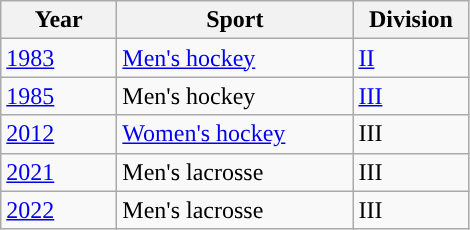<table class="wikitable">
<tr>
<th width=70px>Year</th>
<th width=150px>Sport</th>
<th width=70px>Division</th>
</tr>
<tr>
<td><a href='#'>1983</a></td>
<td><a href='#'>Men's hockey</a></td>
<td><a href='#'>II</a></td>
</tr>
<tr>
<td><a href='#'>1985</a></td>
<td>Men's hockey</td>
<td><a href='#'>III</a></td>
</tr>
<tr>
<td><a href='#'>2012</a></td>
<td><a href='#'>Women's hockey</a></td>
<td>III</td>
</tr>
<tr>
<td><a href='#'>2021</a></td>
<td>Men's lacrosse</td>
<td>III</td>
</tr>
<tr>
<td><a href='#'>2022</a></td>
<td>Men's lacrosse</td>
<td>III</td>
</tr>
</table>
